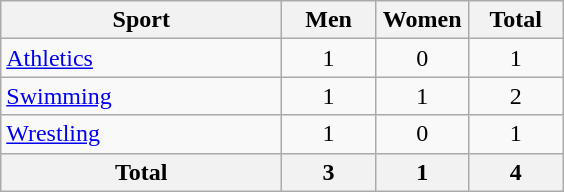<table class="wikitable sortable" style="text-align:center;">
<tr>
<th width=180>Sport</th>
<th width=55>Men</th>
<th width=55>Women</th>
<th width=55>Total</th>
</tr>
<tr>
<td align=left><a href='#'>Athletics</a></td>
<td>1</td>
<td>0</td>
<td>1</td>
</tr>
<tr>
<td align=left><a href='#'>Swimming</a></td>
<td>1</td>
<td>1</td>
<td>2</td>
</tr>
<tr>
<td align=left><a href='#'>Wrestling</a></td>
<td>1</td>
<td>0</td>
<td>1</td>
</tr>
<tr>
<th>Total</th>
<th>3</th>
<th>1</th>
<th>4</th>
</tr>
</table>
